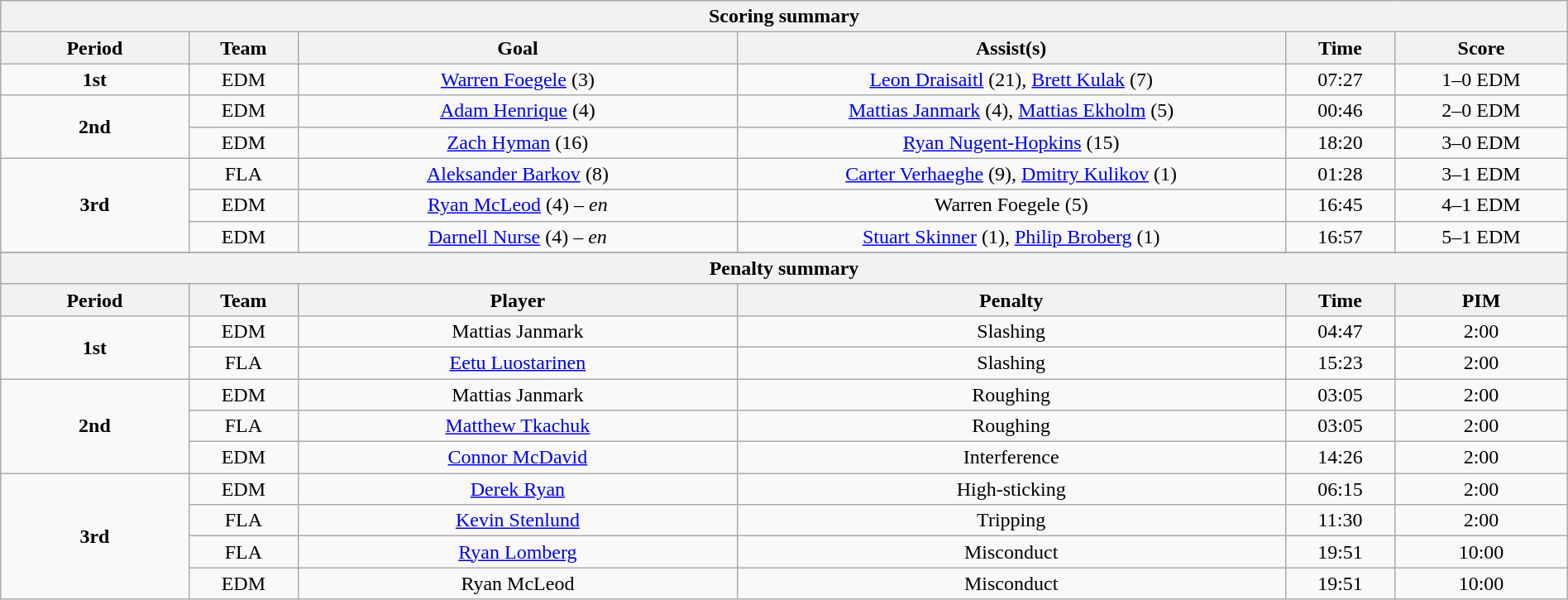<table style="width:100%;" class="wikitable">
<tr>
<th colspan="6">Scoring summary</th>
</tr>
<tr>
<th style="width:12%;">Period</th>
<th style="width:7%;">Team</th>
<th style="width:28%;">Goal</th>
<th style="width:35%;">Assist(s)</th>
<th style="width:7%;">Time</th>
<th style="width:11%;">Score</th>
</tr>
<tr style="text-align:center;">
<td rowspan="1"><strong>1st</strong></td>
<td>EDM</td>
<td><a href='#'>Warren Foegele</a> (3)</td>
<td><a href='#'>Leon Draisaitl</a> (21), <a href='#'>Brett Kulak</a> (7)</td>
<td>07:27</td>
<td>1–0 EDM</td>
</tr>
<tr style="text-align:center;">
<td rowspan="2"><strong>2nd</strong></td>
<td>EDM</td>
<td><a href='#'>Adam Henrique</a> (4)</td>
<td><a href='#'>Mattias Janmark</a> (4), <a href='#'>Mattias Ekholm</a> (5)</td>
<td>00:46</td>
<td>2–0 EDM</td>
</tr>
<tr style="text-align:center;">
<td>EDM</td>
<td><a href='#'>Zach Hyman</a> (16)</td>
<td><a href='#'>Ryan Nugent-Hopkins</a> (15)</td>
<td>18:20</td>
<td>3–0 EDM</td>
</tr>
<tr style="text-align:center;">
<td rowspan="3"><strong>3rd</strong></td>
<td>FLA</td>
<td><a href='#'>Aleksander Barkov</a> (8)</td>
<td><a href='#'>Carter Verhaeghe</a> (9), <a href='#'>Dmitry Kulikov</a> (1)</td>
<td>01:28</td>
<td>3–1 EDM</td>
</tr>
<tr style="text-align:center;">
<td>EDM</td>
<td><a href='#'>Ryan McLeod</a> (4) – <em>en</em></td>
<td>Warren Foegele (5)</td>
<td>16:45</td>
<td>4–1 EDM</td>
</tr>
<tr style="text-align:center;">
<td>EDM</td>
<td><a href='#'>Darnell Nurse</a> (4) – <em>en</em></td>
<td><a href='#'>Stuart Skinner</a> (1), <a href='#'>Philip Broberg</a> (1)</td>
<td>16:57</td>
<td>5–1 EDM</td>
</tr>
<tr style="text-align:center;">
</tr>
<tr>
<th colspan="6">Penalty summary</th>
</tr>
<tr>
<th style="width:12%;">Period</th>
<th style="width:7%;">Team</th>
<th style="width:28%;">Player</th>
<th style="width:35%;">Penalty</th>
<th style="width:7%;">Time</th>
<th style="width:11%;">PIM</th>
</tr>
<tr style="text-align:center;">
<td rowspan="2"><strong>1st</strong></td>
<td>EDM</td>
<td>Mattias Janmark</td>
<td>Slashing</td>
<td>04:47</td>
<td>2:00</td>
</tr>
<tr style="text-align:center;">
<td>FLA</td>
<td><a href='#'>Eetu Luostarinen</a></td>
<td>Slashing</td>
<td>15:23</td>
<td>2:00</td>
</tr>
<tr style="text-align:center;">
<td rowspan="3"><strong>2nd</strong></td>
<td>EDM</td>
<td>Mattias Janmark</td>
<td>Roughing</td>
<td>03:05</td>
<td>2:00</td>
</tr>
<tr style="text-align:center;">
<td>FLA</td>
<td><a href='#'>Matthew Tkachuk</a></td>
<td>Roughing</td>
<td>03:05</td>
<td>2:00</td>
</tr>
<tr style="text-align:center;">
<td>EDM</td>
<td><a href='#'>Connor McDavid</a></td>
<td>Interference</td>
<td>14:26</td>
<td>2:00</td>
</tr>
<tr style="text-align:center;">
<td rowspan="4"><strong>3rd</strong></td>
<td>EDM</td>
<td><a href='#'>Derek Ryan</a></td>
<td>High-sticking</td>
<td>06:15</td>
<td>2:00</td>
</tr>
<tr style="text-align:center;">
<td>FLA</td>
<td><a href='#'>Kevin Stenlund</a></td>
<td>Tripping</td>
<td>11:30</td>
<td>2:00</td>
</tr>
<tr style="text-align:center;">
<td>FLA</td>
<td><a href='#'>Ryan Lomberg</a></td>
<td>Misconduct</td>
<td>19:51</td>
<td>10:00</td>
</tr>
<tr style="text-align:center;">
<td>EDM</td>
<td>Ryan McLeod</td>
<td>Misconduct</td>
<td>19:51</td>
<td>10:00</td>
</tr>
</table>
